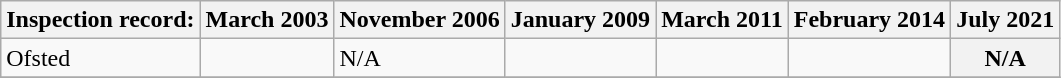<table class="wikitable">
<tr>
<th>Inspection record:</th>
<th>March 2003</th>
<th>November 2006</th>
<th>January 2009</th>
<th>March 2011</th>
<th>February 2014</th>
<th>July 2021</th>
</tr>
<tr>
<td>Ofsted</td>
<td></td>
<td {{>N/A</td>
<td></td>
<td></td>
<td></td>
<th {{>N/A</th>
</tr>
<tr>
</tr>
</table>
